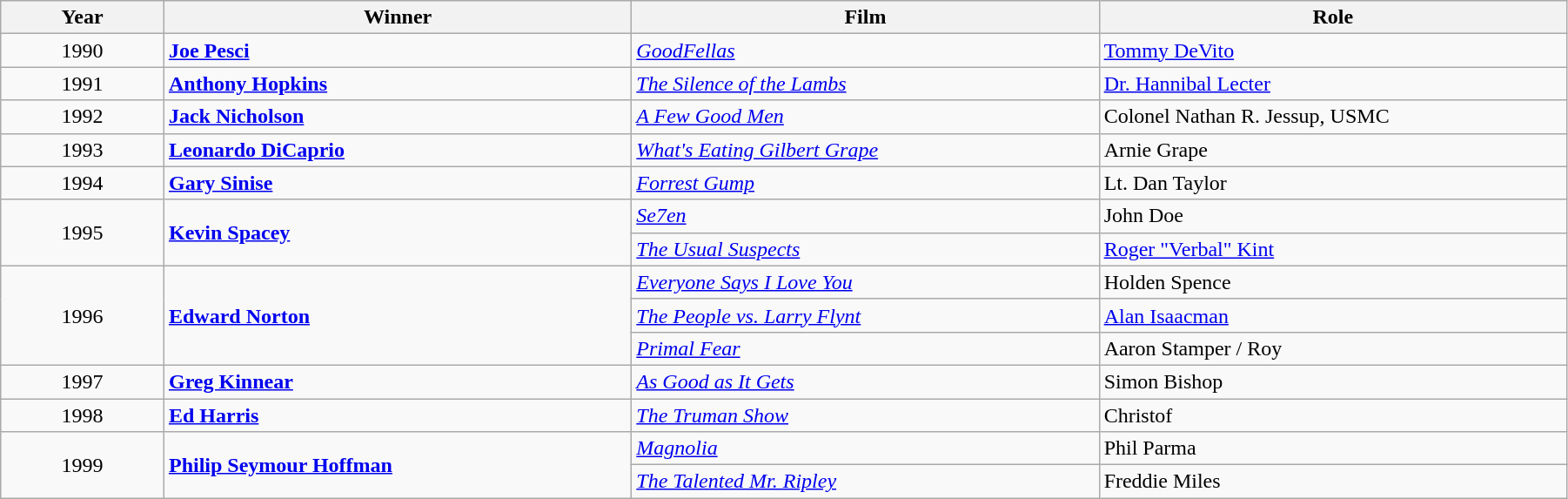<table class="wikitable" width="95%" cellpadding="5">
<tr>
<th width="100"><strong>Year</strong></th>
<th width="300"><strong>Winner</strong></th>
<th width="300"><strong>Film</strong></th>
<th width="300"><strong>Role</strong></th>
</tr>
<tr>
<td style="text-align:center;">1990</td>
<td><strong><a href='#'>Joe Pesci</a></strong></td>
<td><em><a href='#'>GoodFellas</a></em></td>
<td><a href='#'>Tommy DeVito</a></td>
</tr>
<tr>
<td style="text-align:center;">1991</td>
<td><strong><a href='#'>Anthony Hopkins</a></strong></td>
<td><em><a href='#'>The Silence of the Lambs</a></em></td>
<td><a href='#'>Dr. Hannibal Lecter</a></td>
</tr>
<tr>
<td style="text-align:center;">1992</td>
<td><strong><a href='#'>Jack Nicholson</a></strong></td>
<td><em><a href='#'>A Few Good Men</a></em></td>
<td>Colonel Nathan R. Jessup, USMC</td>
</tr>
<tr>
<td style="text-align:center;">1993</td>
<td><strong><a href='#'>Leonardo DiCaprio</a></strong></td>
<td><em><a href='#'>What's Eating Gilbert Grape</a></em></td>
<td>Arnie Grape</td>
</tr>
<tr>
<td style="text-align:center;">1994</td>
<td><strong><a href='#'>Gary Sinise</a></strong></td>
<td><em><a href='#'>Forrest Gump</a></em></td>
<td>Lt. Dan Taylor</td>
</tr>
<tr>
<td rowspan="2" style="text-align:center;">1995</td>
<td rowspan="2"><strong><a href='#'>Kevin Spacey</a></strong></td>
<td><em><a href='#'>Se7en</a></em></td>
<td>John Doe</td>
</tr>
<tr>
<td><em><a href='#'>The Usual Suspects</a></em></td>
<td><a href='#'>Roger "Verbal" Kint</a></td>
</tr>
<tr>
<td rowspan="3" style="text-align:center;">1996</td>
<td rowspan="3"><strong><a href='#'>Edward Norton</a></strong></td>
<td><em><a href='#'>Everyone Says I Love You</a></em></td>
<td>Holden Spence</td>
</tr>
<tr>
<td><em><a href='#'>The People vs. Larry Flynt</a></em></td>
<td><a href='#'>Alan Isaacman</a></td>
</tr>
<tr>
<td><em><a href='#'>Primal Fear</a></em></td>
<td>Aaron Stamper / Roy</td>
</tr>
<tr>
<td style="text-align:center;">1997</td>
<td><strong><a href='#'>Greg Kinnear</a></strong></td>
<td><em><a href='#'>As Good as It Gets</a></em></td>
<td>Simon Bishop</td>
</tr>
<tr>
<td style="text-align:center;">1998</td>
<td><strong><a href='#'>Ed Harris</a></strong></td>
<td><em><a href='#'>The Truman Show</a></em></td>
<td>Christof</td>
</tr>
<tr>
<td rowspan="2" style="text-align:center;">1999</td>
<td rowspan="2"><strong><a href='#'>Philip Seymour Hoffman</a></strong></td>
<td><em><a href='#'>Magnolia</a></em></td>
<td>Phil Parma</td>
</tr>
<tr>
<td><em><a href='#'>The Talented Mr. Ripley</a></em></td>
<td>Freddie Miles</td>
</tr>
</table>
